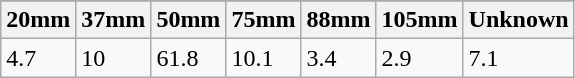<table class="wikitable">
<tr>
</tr>
<tr>
<th>20mm</th>
<th>37mm</th>
<th>50mm</th>
<th>75mm</th>
<th>88mm</th>
<th>105mm</th>
<th>Unknown</th>
</tr>
<tr>
<td>4.7</td>
<td>10</td>
<td>61.8</td>
<td>10.1</td>
<td>3.4</td>
<td>2.9</td>
<td>7.1</td>
</tr>
</table>
